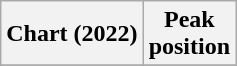<table class="wikitable sortable plainrowheaders" style="text-align:center">
<tr>
<th scope="col">Chart (2022)</th>
<th scope="col">Peak<br>position</th>
</tr>
<tr>
</tr>
</table>
